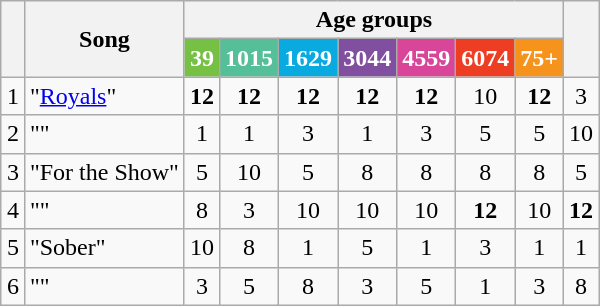<table class="wikitable" style="margin: 1em auto 1em auto; text-align:center;">
<tr>
<th rowspan="2"></th>
<th rowspan="2">Song</th>
<th colspan="7">Age groups</th>
<th rowspan="2"></th>
</tr>
<tr>
<th style="background:#76C043;color:white;">39</th>
<th style="background:#55BF9A;color:white;">1015</th>
<th style="background:#09AAE0;color:white;">1629</th>
<th style="background:#804F9F;color:white;">3044</th>
<th style="background:#D94599;color:white;">4559</th>
<th style="background:#ED3E23;color:white;">6074</th>
<th style="background:#F6931D;color:white;">75+</th>
</tr>
<tr>
<td>1</td>
<td align="left">"<a href='#'>Royals</a>"</td>
<td><strong>12</strong></td>
<td><strong>12</strong></td>
<td><strong>12</strong></td>
<td><strong>12</strong></td>
<td><strong>12</strong></td>
<td>10</td>
<td><strong>12</strong></td>
<td>3</td>
</tr>
<tr>
<td>2</td>
<td align="left">""</td>
<td>1</td>
<td>1</td>
<td>3</td>
<td>1</td>
<td>3</td>
<td>5</td>
<td>5</td>
<td>10</td>
</tr>
<tr>
<td>3</td>
<td align="left">"For the Show"</td>
<td>5</td>
<td>10</td>
<td>5</td>
<td>8</td>
<td>8</td>
<td>8</td>
<td>8</td>
<td>5</td>
</tr>
<tr>
<td>4</td>
<td align="left">""</td>
<td>8</td>
<td>3</td>
<td>10</td>
<td>10</td>
<td>10</td>
<td><strong>12</strong></td>
<td>10</td>
<td><strong>12</strong></td>
</tr>
<tr>
<td>5</td>
<td align="left">"Sober"</td>
<td>10</td>
<td>8</td>
<td>1</td>
<td>5</td>
<td>1</td>
<td>3</td>
<td>1</td>
<td>1</td>
</tr>
<tr>
<td>6</td>
<td align="left">""</td>
<td>3</td>
<td>5</td>
<td>8</td>
<td>3</td>
<td>5</td>
<td>1</td>
<td>3</td>
<td>8</td>
</tr>
</table>
